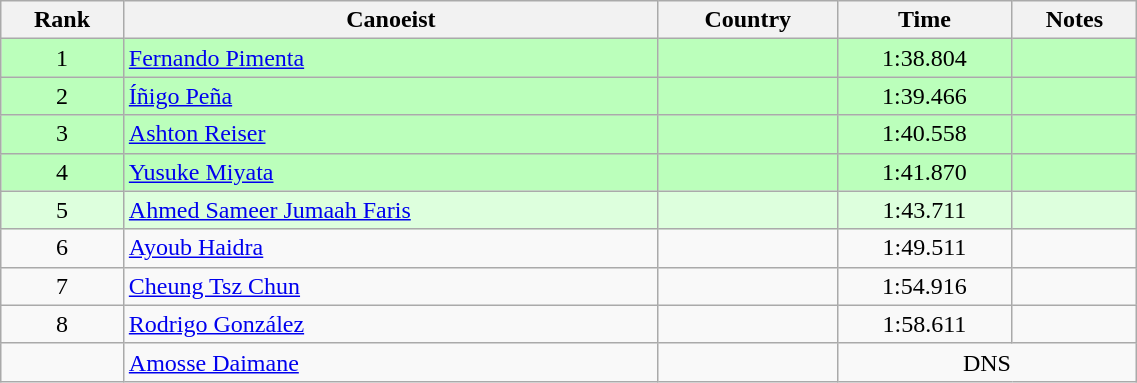<table class="wikitable" style="text-align:center;width: 60%">
<tr>
<th>Rank</th>
<th>Canoeist</th>
<th>Country</th>
<th>Time</th>
<th>Notes</th>
</tr>
<tr bgcolor=bbffbb>
<td>1</td>
<td align="left"><a href='#'>Fernando Pimenta</a></td>
<td align="left"></td>
<td>1:38.804</td>
<td></td>
</tr>
<tr bgcolor=bbffbb>
<td>2</td>
<td align="left"><a href='#'>Íñigo Peña</a></td>
<td align="left"></td>
<td>1:39.466</td>
<td></td>
</tr>
<tr bgcolor=bbffbb>
<td>3</td>
<td align="left"><a href='#'>Ashton Reiser</a></td>
<td align="left"></td>
<td>1:40.558</td>
<td></td>
</tr>
<tr bgcolor=bbffbb>
<td>4</td>
<td align="left"><a href='#'>Yusuke Miyata</a></td>
<td align="left"></td>
<td>1:41.870</td>
<td></td>
</tr>
<tr bgcolor=ddffdd>
<td>5</td>
<td align="left"><a href='#'>Ahmed Sameer Jumaah Faris</a></td>
<td align="left"></td>
<td>1:43.711</td>
<td></td>
</tr>
<tr>
<td>6</td>
<td align="left"><a href='#'>Ayoub Haidra</a></td>
<td align="left"></td>
<td>1:49.511</td>
<td></td>
</tr>
<tr>
<td>7</td>
<td align="left"><a href='#'>Cheung Tsz Chun</a></td>
<td align="left"></td>
<td>1:54.916</td>
</tr>
<tr>
<td>8</td>
<td align="left"><a href='#'>Rodrigo González</a></td>
<td align="left"></td>
<td>1:58.611</td>
<td></td>
</tr>
<tr>
<td></td>
<td align="left"><a href='#'>Amosse Daimane</a></td>
<td align="left"></td>
<td colspan=2>DNS</td>
</tr>
</table>
